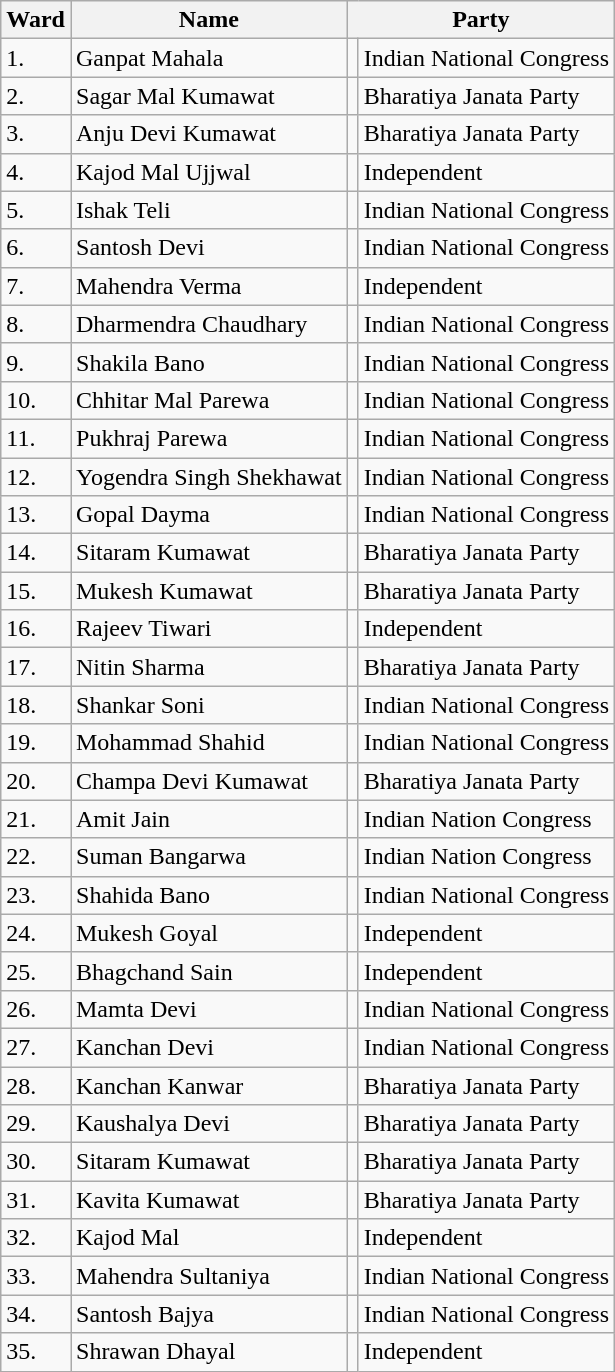<table class="wikitable sortable">
<tr>
<th>Ward</th>
<th>Name</th>
<th colspan="2">Party</th>
</tr>
<tr>
<td>1.</td>
<td>Ganpat Mahala</td>
<td></td>
<td>Indian National Congress</td>
</tr>
<tr>
<td>2.</td>
<td>Sagar Mal Kumawat</td>
<td></td>
<td>Bharatiya Janata Party</td>
</tr>
<tr>
<td>3.</td>
<td>Anju Devi Kumawat</td>
<td></td>
<td>Bharatiya Janata Party</td>
</tr>
<tr>
<td>4.</td>
<td>Kajod Mal Ujjwal</td>
<td></td>
<td>Independent</td>
</tr>
<tr>
<td>5.</td>
<td>Ishak Teli</td>
<td></td>
<td>Indian National Congress</td>
</tr>
<tr>
<td>6.</td>
<td>Santosh Devi</td>
<td></td>
<td>Indian National Congress</td>
</tr>
<tr>
<td>7.</td>
<td>Mahendra Verma</td>
<td></td>
<td>Independent</td>
</tr>
<tr>
<td>8.</td>
<td>Dharmendra Chaudhary</td>
<td></td>
<td>Indian National Congress</td>
</tr>
<tr>
<td>9.</td>
<td>Shakila Bano</td>
<td></td>
<td>Indian National Congress</td>
</tr>
<tr>
<td>10.</td>
<td>Chhitar Mal Parewa</td>
<td></td>
<td>Indian National Congress</td>
</tr>
<tr>
<td>11.</td>
<td>Pukhraj Parewa</td>
<td></td>
<td>Indian National Congress</td>
</tr>
<tr>
<td>12.</td>
<td>Yogendra Singh Shekhawat</td>
<td></td>
<td>Indian National Congress</td>
</tr>
<tr>
<td>13.</td>
<td>Gopal Dayma</td>
<td></td>
<td>Indian National Congress</td>
</tr>
<tr>
<td>14.</td>
<td>Sitaram Kumawat</td>
<td></td>
<td>Bharatiya Janata Party</td>
</tr>
<tr>
<td>15.</td>
<td>Mukesh Kumawat</td>
<td></td>
<td>Bharatiya Janata Party</td>
</tr>
<tr>
<td>16.</td>
<td>Rajeev Tiwari</td>
<td></td>
<td>Independent</td>
</tr>
<tr>
<td>17.</td>
<td>Nitin Sharma</td>
<td></td>
<td>Bharatiya Janata Party</td>
</tr>
<tr>
<td>18.</td>
<td>Shankar Soni</td>
<td></td>
<td>Indian National Congress</td>
</tr>
<tr>
<td>19.</td>
<td>Mohammad Shahid</td>
<td></td>
<td>Indian National Congress</td>
</tr>
<tr>
<td>20.</td>
<td>Champa Devi Kumawat</td>
<td></td>
<td>Bharatiya Janata Party</td>
</tr>
<tr>
<td>21.</td>
<td>Amit Jain</td>
<td></td>
<td>Indian Nation Congress</td>
</tr>
<tr>
<td>22.</td>
<td>Suman Bangarwa</td>
<td></td>
<td>Indian Nation Congress</td>
</tr>
<tr>
<td>23.</td>
<td>Shahida Bano</td>
<td></td>
<td>Indian National Congress</td>
</tr>
<tr>
<td>24.</td>
<td>Mukesh Goyal</td>
<td></td>
<td>Independent</td>
</tr>
<tr>
<td>25.</td>
<td>Bhagchand Sain</td>
<td></td>
<td>Independent</td>
</tr>
<tr>
<td>26.</td>
<td>Mamta Devi</td>
<td></td>
<td>Indian National Congress</td>
</tr>
<tr>
<td>27.</td>
<td>Kanchan Devi</td>
<td></td>
<td>Indian National Congress</td>
</tr>
<tr>
<td>28.</td>
<td>Kanchan  Kanwar</td>
<td></td>
<td>Bharatiya Janata Party</td>
</tr>
<tr>
<td>29.</td>
<td>Kaushalya Devi</td>
<td></td>
<td>Bharatiya Janata Party</td>
</tr>
<tr>
<td>30.</td>
<td>Sitaram Kumawat</td>
<td></td>
<td>Bharatiya Janata Party</td>
</tr>
<tr>
<td>31.</td>
<td>Kavita Kumawat</td>
<td></td>
<td>Bharatiya Janata Party</td>
</tr>
<tr>
<td>32.</td>
<td>Kajod Mal</td>
<td></td>
<td>Independent</td>
</tr>
<tr>
<td>33.</td>
<td>Mahendra Sultaniya</td>
<td></td>
<td>Indian National Congress</td>
</tr>
<tr>
<td>34.</td>
<td>Santosh Bajya</td>
<td></td>
<td>Indian National Congress</td>
</tr>
<tr>
<td>35.</td>
<td>Shrawan Dhayal</td>
<td></td>
<td>Independent</td>
</tr>
</table>
